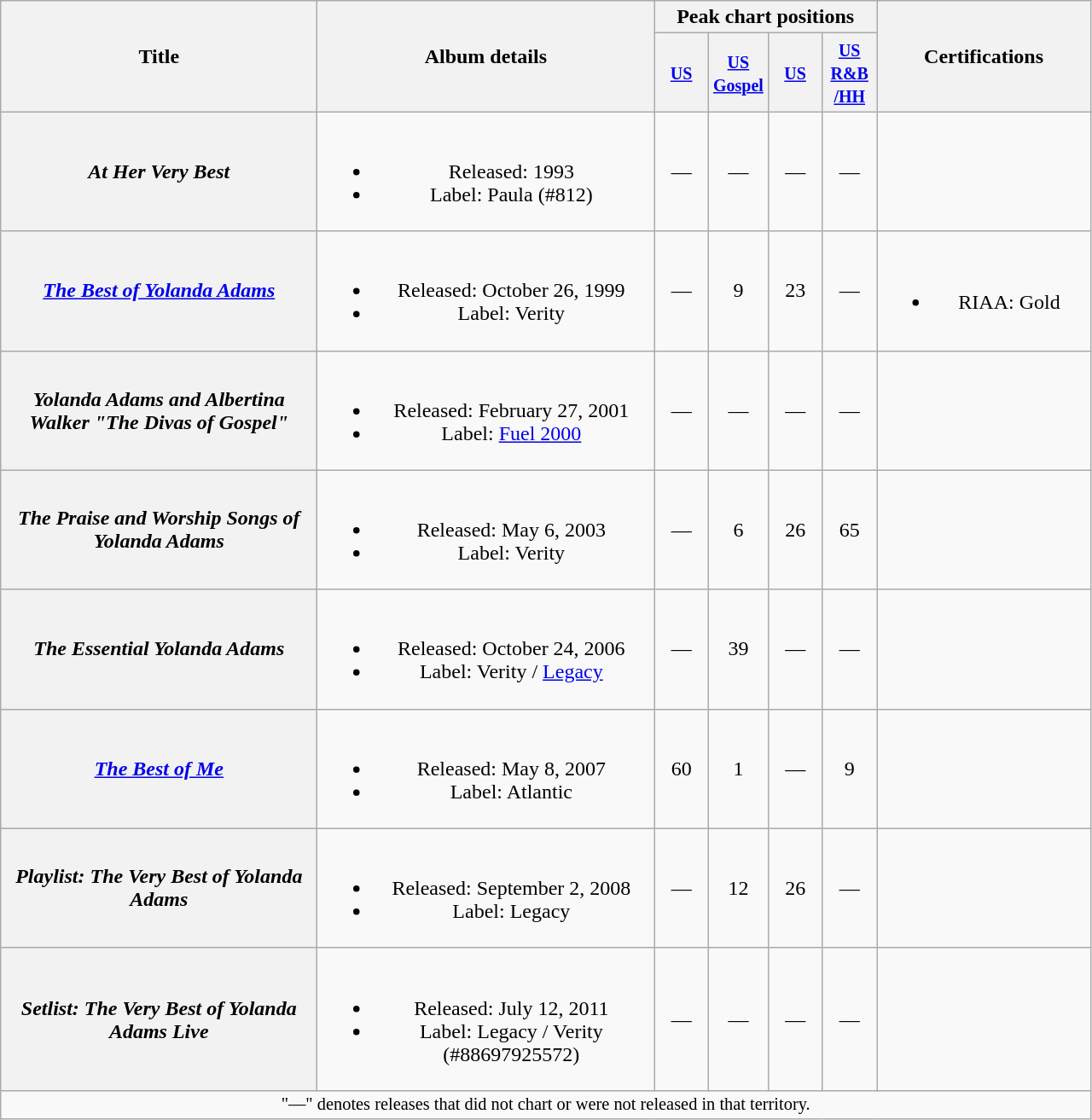<table class="wikitable plainrowheaders" style="text-align:center;" border="1">
<tr>
<th scope="col" rowspan="2" style="width:15em;">Title</th>
<th scope="col" rowspan="2" style="width:16em;">Album details</th>
<th scope="col" colspan="4">Peak chart positions</th>
<th scope="col" rowspan="2" style="width:10em;">Certifications</th>
</tr>
<tr>
<th style="width:35px;"><small><a href='#'>US</a></small><br></th>
<th style="width:35px;"><small><a href='#'>US Gospel</a></small><br></th>
<th style="width:35px;"><small><a href='#'>US </a></small><br></th>
<th style="width:35px;"><small><a href='#'>US<br>R&B<br>/HH</a></small><br></th>
</tr>
<tr>
<th scope="row"><em>At Her Very Best</em><br></th>
<td><br><ul><li>Released: 1993</li><li>Label: Paula (#812)</li></ul></td>
<td style="text-align:center;">—</td>
<td style="text-align:center;">—</td>
<td style="text-align:center;">—</td>
<td style="text-align:center;">—</td>
<td></td>
</tr>
<tr>
<th scope="row"><em><a href='#'>The Best of Yolanda Adams</a></em></th>
<td><br><ul><li>Released: October 26, 1999</li><li>Label: Verity</li></ul></td>
<td style="text-align:center;">—</td>
<td style="text-align:center;">9</td>
<td style="text-align:center;">23</td>
<td style="text-align:center;">—</td>
<td><br><ul><li>RIAA: Gold</li></ul></td>
</tr>
<tr>
<th scope="row"><em>Yolanda Adams and Albertina Walker "The Divas of Gospel"</em></th>
<td><br><ul><li>Released: February 27, 2001</li><li>Label: <a href='#'>Fuel 2000</a></li></ul></td>
<td style="text-align:center;">—</td>
<td style="text-align:center;">—</td>
<td style="text-align:center;">—</td>
<td style="text-align:center;">—</td>
<td></td>
</tr>
<tr>
<th scope="row"><em>The Praise and Worship Songs of Yolanda Adams</em></th>
<td><br><ul><li>Released: May 6, 2003</li><li>Label: Verity</li></ul></td>
<td style="text-align:center;">—</td>
<td style="text-align:center;">6</td>
<td style="text-align:center;">26</td>
<td style="text-align:center;">65</td>
<td></td>
</tr>
<tr>
<th scope="row"><em>The Essential Yolanda Adams</em></th>
<td><br><ul><li>Released: October 24, 2006</li><li>Label: Verity / <a href='#'>Legacy</a></li></ul></td>
<td style="text-align:center;">—</td>
<td style="text-align:center;">39</td>
<td style="text-align:center;">—</td>
<td style="text-align:center;">—</td>
<td></td>
</tr>
<tr>
<th scope="row"><em><a href='#'>The Best of Me</a></em></th>
<td><br><ul><li>Released: May 8, 2007</li><li>Label: Atlantic</li></ul></td>
<td style="text-align:center;">60</td>
<td style="text-align:center;">1</td>
<td style="text-align:center;">—</td>
<td style="text-align:center;">9</td>
<td></td>
</tr>
<tr>
<th scope="row"><em>Playlist: The Very Best of Yolanda Adams</em></th>
<td><br><ul><li>Released: September 2, 2008</li><li>Label: Legacy</li></ul></td>
<td style="text-align:center;">—</td>
<td style="text-align:center;">12</td>
<td style="text-align:center;">26</td>
<td style="text-align:center;">—</td>
<td></td>
</tr>
<tr>
<th scope="row"><em>Setlist: The Very Best of Yolanda Adams Live</em></th>
<td><br><ul><li>Released: July 12, 2011</li><li>Label: Legacy / Verity (#88697925572)</li></ul></td>
<td style="text-align:center;">—</td>
<td style="text-align:center;">—</td>
<td style="text-align:center;">—</td>
<td style="text-align:center;">—</td>
<td></td>
</tr>
<tr>
<td colspan="9" style="text-align:center; font-size:85%">"—" denotes releases that did not chart or were not released in that territory.</td>
</tr>
</table>
